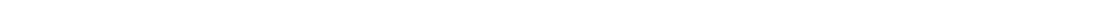<table style="width:70%; text-align:center;">
<tr style="color:white;">
<td style="background:"><strong>1</strong></td>
<td style="background:"><strong>1</strong></td>
<td style="background:"><strong>1</strong></td>
<td style="background:"><strong>1</strong></td>
<td style="background:"><strong>2</strong></td>
<td style="background:"><strong>1</strong></td>
</tr>
</table>
